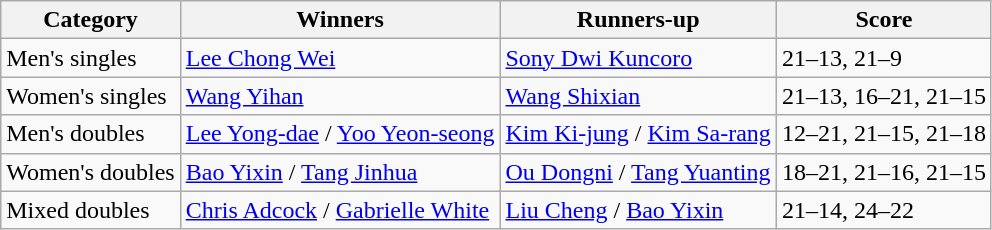<table class=wikitable style="white-space:nowrap;">
<tr>
<th>Category</th>
<th>Winners</th>
<th>Runners-up</th>
<th>Score</th>
</tr>
<tr>
<td>Men's singles</td>
<td> <a href='#'>Lee Chong Wei</a></td>
<td> <a href='#'>Sony Dwi Kuncoro</a></td>
<td>21–13, 21–9</td>
</tr>
<tr>
<td>Women's singles</td>
<td> <a href='#'>Wang Yihan</a></td>
<td> <a href='#'>Wang Shixian</a></td>
<td>21–13, 16–21, 21–15</td>
</tr>
<tr>
<td>Men's doubles</td>
<td> <a href='#'>Lee Yong-dae</a> / <a href='#'>Yoo Yeon-seong</a></td>
<td> <a href='#'>Kim Ki-jung</a> / <a href='#'>Kim Sa-rang</a></td>
<td>12–21, 21–15, 21–18</td>
</tr>
<tr>
<td>Women's doubles</td>
<td> <a href='#'>Bao Yixin</a> / <a href='#'>Tang Jinhua</a></td>
<td> <a href='#'>Ou Dongni</a> / <a href='#'>Tang Yuanting</a></td>
<td>18–21, 21–16, 21–15</td>
</tr>
<tr>
<td>Mixed doubles</td>
<td> <a href='#'>Chris Adcock</a> / <a href='#'>Gabrielle White</a></td>
<td> <a href='#'>Liu Cheng</a> / <a href='#'>Bao Yixin</a></td>
<td>21–14, 24–22</td>
</tr>
</table>
